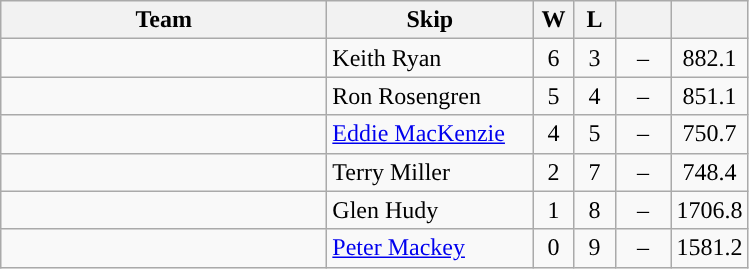<table class="wikitable" style="text-align: center;">
<tr>
<th width=210>Team</th>
<th width=130>Skip</th>
<th width=20>W</th>
<th width=20>L</th>
<th width=30></th>
<th width=20></th>
</tr>
<tr>
<td style="text-align:left;"></td>
<td style="text-align:left;">Keith Ryan</td>
<td>6</td>
<td>3</td>
<td>–</td>
<td>882.1</td>
</tr>
<tr>
<td style="text-align:left;"></td>
<td style="text-align:left;">Ron Rosengren</td>
<td>5</td>
<td>4</td>
<td>–</td>
<td>851.1</td>
</tr>
<tr>
<td style="text-align:left;"></td>
<td style="text-align:left;"><a href='#'>Eddie MacKenzie</a></td>
<td>4</td>
<td>5</td>
<td>–</td>
<td>750.7</td>
</tr>
<tr>
<td style="text-align:left;"></td>
<td style="text-align:left;">Terry Miller</td>
<td>2</td>
<td>7</td>
<td>–</td>
<td>748.4</td>
</tr>
<tr>
<td style="text-align:left;"></td>
<td style="text-align:left;">Glen Hudy</td>
<td>1</td>
<td>8</td>
<td>–</td>
<td>1706.8</td>
</tr>
<tr>
<td style="text-align:left;"></td>
<td style="text-align:left;"><a href='#'>Peter Mackey</a></td>
<td>0</td>
<td>9</td>
<td>–</td>
<td>1581.2</td>
</tr>
</table>
